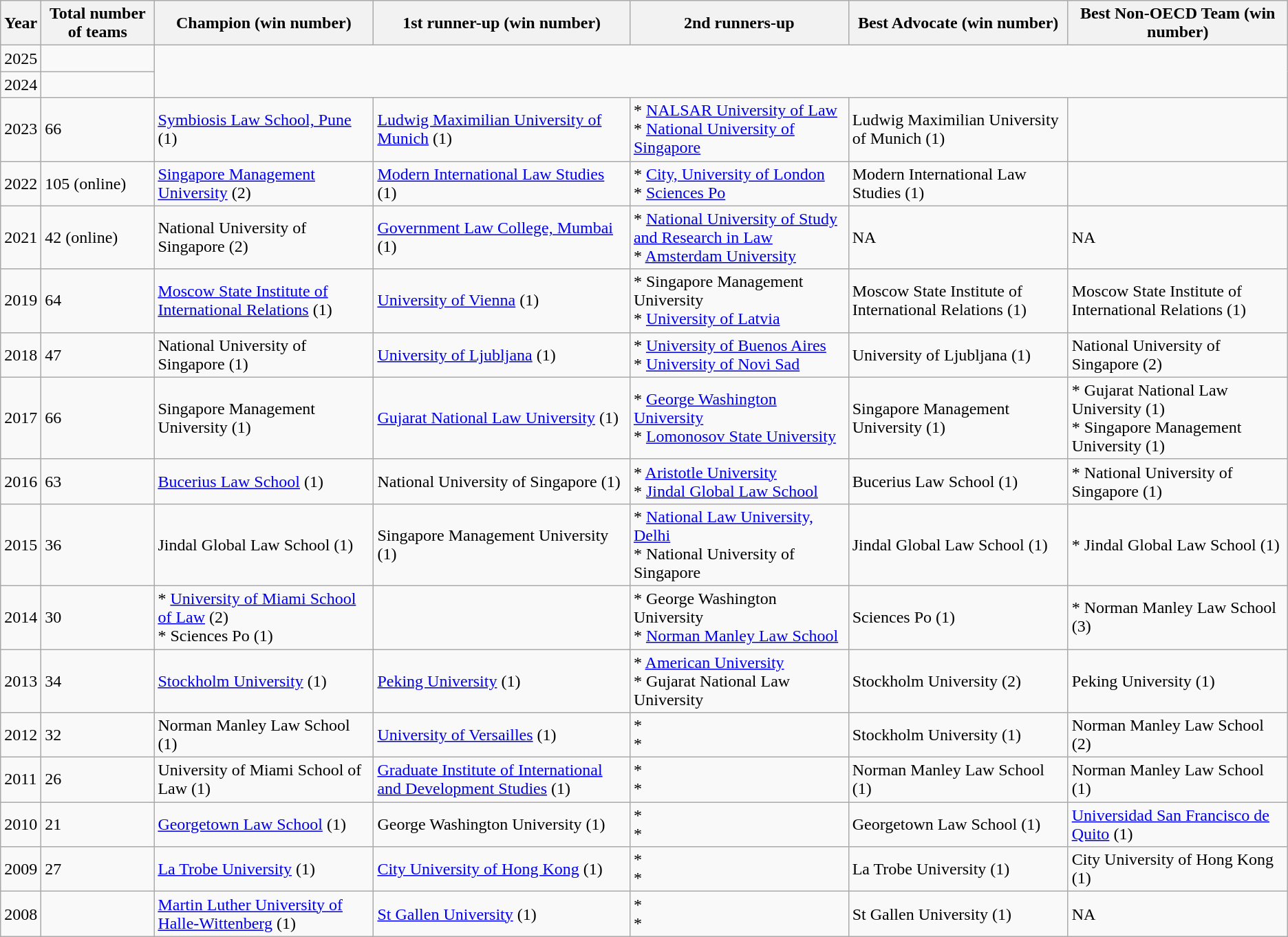<table class="wikitable">
<tr>
<th>Year</th>
<th>Total number of teams</th>
<th>Champion (win number)</th>
<th>1st runner-up (win number)</th>
<th>2nd runners-up</th>
<th>Best Advocate (win number)</th>
<th>Best Non-OECD Team (win number)</th>
</tr>
<tr>
<td>2025</td>
<td></td>
</tr>
<tr>
<td>2024</td>
<td></td>
</tr>
<tr>
<td>2023</td>
<td>66</td>
<td><a href='#'>Symbiosis Law School, Pune</a> (1)</td>
<td><a href='#'>Ludwig Maximilian University of Munich</a> (1)</td>
<td>* <a href='#'>NALSAR University of Law</a> <br> * <a href='#'>National University of Singapore</a></td>
<td>Ludwig Maximilian University of Munich (1)</td>
<td></td>
</tr>
<tr>
<td>2022</td>
<td>105 (online)</td>
<td><a href='#'>Singapore Management University</a> (2)</td>
<td><a href='#'>Modern International Law Studies</a> (1)</td>
<td>* <a href='#'>City, University of London</a> <br> * <a href='#'>Sciences Po</a></td>
<td>Modern International Law Studies (1)</td>
<td></td>
</tr>
<tr>
<td>2021</td>
<td>42 (online)</td>
<td>National University of Singapore (2)</td>
<td><a href='#'>Government Law College, Mumbai</a> (1)</td>
<td>* <a href='#'>National University of Study and Research in Law</a> <br> * <a href='#'>Amsterdam University</a></td>
<td>NA</td>
<td>NA</td>
</tr>
<tr>
<td>2019</td>
<td>64</td>
<td><a href='#'>Moscow State Institute of International Relations</a> (1)</td>
<td><a href='#'>University of Vienna</a> (1)</td>
<td>* Singapore Management University <br> * <a href='#'>University of Latvia</a></td>
<td>Moscow State Institute of International Relations (1)</td>
<td>Moscow State Institute of International Relations (1)</td>
</tr>
<tr>
<td>2018</td>
<td>47</td>
<td>National University of Singapore (1)</td>
<td><a href='#'>University of Ljubljana</a> (1)</td>
<td>* <a href='#'>University of Buenos Aires</a> <br> * <a href='#'>University of Novi Sad</a></td>
<td>University of Ljubljana (1)</td>
<td>National University of Singapore (2)</td>
</tr>
<tr>
<td>2017</td>
<td>66</td>
<td>Singapore Management University (1)</td>
<td><a href='#'>Gujarat National Law University</a> (1)</td>
<td>* <a href='#'>George Washington University</a> <br> * <a href='#'>Lomonosov State University</a></td>
<td>Singapore Management University (1)</td>
<td>* Gujarat National Law University (1) <br> * Singapore Management University (1)</td>
</tr>
<tr>
<td>2016</td>
<td>63</td>
<td><a href='#'>Bucerius Law School</a> (1)</td>
<td>National University of Singapore (1)</td>
<td>* <a href='#'>Aristotle University</a> <br> * <a href='#'>Jindal Global Law School</a></td>
<td>Bucerius Law School (1)</td>
<td>* National University of Singapore (1)</td>
</tr>
<tr>
<td>2015</td>
<td>36</td>
<td>Jindal Global Law School (1)</td>
<td>Singapore Management University (1)</td>
<td>* <a href='#'>National Law University, Delhi</a> <br> * National University of Singapore</td>
<td>Jindal Global Law School (1)</td>
<td>* Jindal Global Law School (1)</td>
</tr>
<tr>
<td>2014</td>
<td>30</td>
<td>* <a href='#'>University of Miami School of Law</a> (2) <br> * Sciences Po (1)</td>
<td></td>
<td>* George Washington University <br> * <a href='#'>Norman Manley Law School</a></td>
<td>Sciences Po (1)</td>
<td>* Norman Manley Law School (3)</td>
</tr>
<tr>
<td>2013</td>
<td>34</td>
<td><a href='#'>Stockholm University</a> (1)</td>
<td><a href='#'>Peking University</a> (1)</td>
<td>* <a href='#'>American University</a> <br> * Gujarat National Law University</td>
<td>Stockholm University (2)</td>
<td>Peking University (1)</td>
</tr>
<tr>
<td>2012</td>
<td>32</td>
<td>Norman Manley Law School (1)</td>
<td><a href='#'>University of Versailles</a> (1)</td>
<td>* <br> *</td>
<td>Stockholm University (1)</td>
<td>Norman Manley Law School (2)</td>
</tr>
<tr>
<td>2011</td>
<td>26</td>
<td>University of Miami School of Law (1)</td>
<td><a href='#'>Graduate Institute of International and Development Studies</a> (1)</td>
<td>* <br> *</td>
<td>Norman Manley Law School (1)</td>
<td>Norman Manley Law School (1)</td>
</tr>
<tr>
<td>2010</td>
<td>21</td>
<td><a href='#'>Georgetown Law School</a> (1)</td>
<td>George Washington University (1)</td>
<td>* <br> *</td>
<td>Georgetown Law School (1)</td>
<td><a href='#'>Universidad San Francisco de Quito</a> (1)</td>
</tr>
<tr>
<td>2009</td>
<td>27</td>
<td><a href='#'>La Trobe University</a> (1)</td>
<td><a href='#'>City University of Hong Kong</a> (1)</td>
<td>* <br> *</td>
<td>La Trobe University (1)</td>
<td>City University of Hong Kong (1)</td>
</tr>
<tr>
<td>2008</td>
<td></td>
<td><a href='#'>Martin Luther University of Halle-Wittenberg</a> (1)</td>
<td><a href='#'>St Gallen University</a> (1)</td>
<td>* <br> *</td>
<td>St Gallen University (1)</td>
<td>NA</td>
</tr>
</table>
